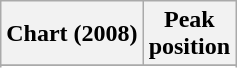<table class="wikitable sortable plainrowheaders" style="text-align:center">
<tr>
<th scope="col">Chart (2008)</th>
<th scope="col">Peak<br> position</th>
</tr>
<tr>
</tr>
<tr>
</tr>
</table>
